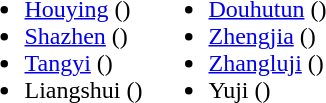<table>
<tr>
<td valign="top"><br><ul><li><a href='#'>Houying</a> ()</li><li><a href='#'>Shazhen</a> ()</li><li><a href='#'>Tangyi</a> ()</li><li>Liangshui ()</li></ul></td>
<td valign="top"><br><ul><li><a href='#'>Douhutun</a> ()</li><li><a href='#'>Zhengjia</a> ()</li><li><a href='#'>Zhangluji</a> ()</li><li>Yuji ()</li></ul></td>
</tr>
</table>
